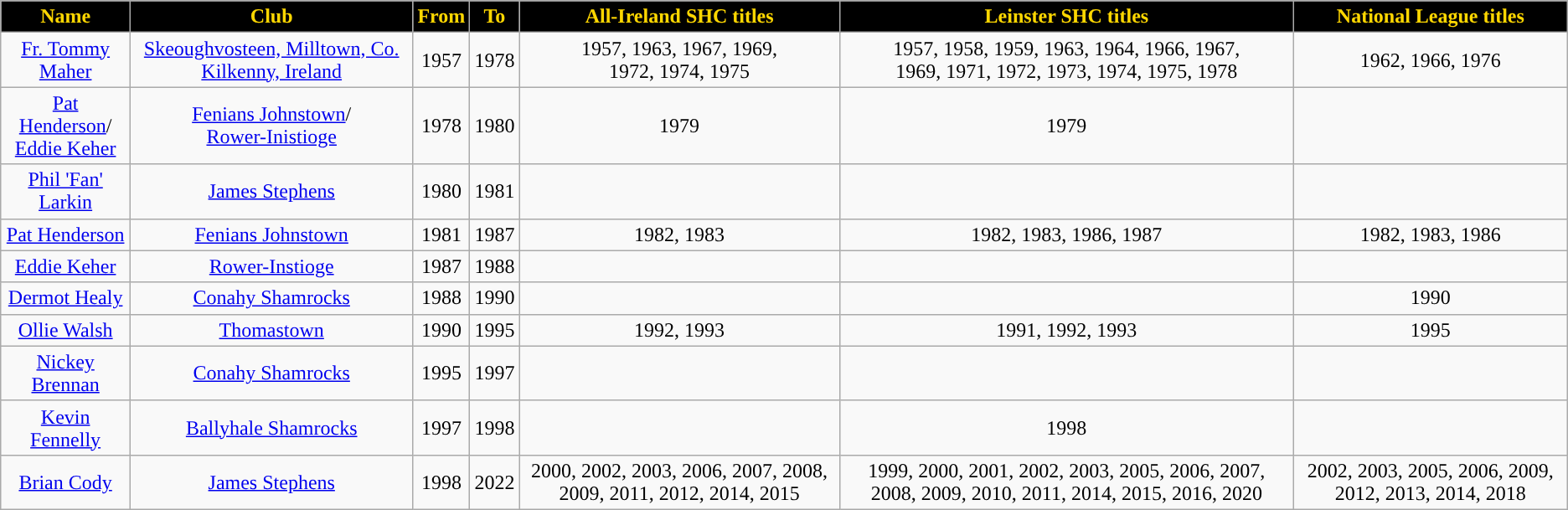<table class="wikitable" style="text-align: center;">
<tr>
<th style="background:black;color:gold;">Name</th>
<th style="background:black;color:gold;">Club</th>
<th style="background:black;color:gold;">From</th>
<th style="background:black;color:gold;">To</th>
<th style="background:black;color:gold;">All-Ireland SHC titles</th>
<th style="background:black;color:gold;">Leinster SHC titles</th>
<th style="background:black;color:gold;">National League titles</th>
</tr>
<tr>
<td><a href='#'>Fr. Tommy Maher</a></td>
<td><a href='#'>Skeoughvosteen, Milltown, Co. Kilkenny, Ireland</a></td>
<td>1957</td>
<td>1978</td>
<td>1957, 1963, 1967, 1969,<br> 1972, 1974, 1975</td>
<td>1957, 1958, 1959, 1963, 1964, 1966, 1967,<br>1969, 1971, 1972, 1973, 1974, 1975, 1978</td>
<td>1962, 1966, 1976</td>
</tr>
<tr>
<td><a href='#'>Pat Henderson</a>/<br><a href='#'>Eddie Keher</a></td>
<td><a href='#'>Fenians Johnstown</a>/<br><a href='#'>Rower-Inistioge</a></td>
<td>1978</td>
<td>1980</td>
<td>1979</td>
<td>1979</td>
<td></td>
</tr>
<tr>
<td><a href='#'>Phil 'Fan' Larkin</a></td>
<td><a href='#'>James Stephens</a></td>
<td>1980</td>
<td>1981</td>
<td></td>
<td></td>
<td></td>
</tr>
<tr>
<td><a href='#'>Pat Henderson</a></td>
<td><a href='#'>Fenians Johnstown</a></td>
<td>1981</td>
<td>1987</td>
<td>1982, 1983</td>
<td>1982, 1983, 1986, 1987</td>
<td>1982, 1983, 1986</td>
</tr>
<tr>
<td><a href='#'>Eddie Keher</a></td>
<td><a href='#'>Rower-Instioge</a></td>
<td>1987</td>
<td>1988</td>
<td></td>
<td></td>
<td></td>
</tr>
<tr>
<td><a href='#'>Dermot Healy</a></td>
<td><a href='#'>Conahy Shamrocks</a></td>
<td>1988</td>
<td>1990</td>
<td></td>
<td></td>
<td>1990</td>
</tr>
<tr>
<td><a href='#'>Ollie Walsh</a></td>
<td><a href='#'>Thomastown</a></td>
<td>1990</td>
<td>1995</td>
<td>1992, 1993</td>
<td>1991, 1992, 1993</td>
<td>1995</td>
</tr>
<tr>
<td><a href='#'>Nickey Brennan</a></td>
<td><a href='#'>Conahy Shamrocks</a></td>
<td>1995</td>
<td>1997</td>
<td></td>
<td></td>
<td></td>
</tr>
<tr>
<td><a href='#'>Kevin Fennelly</a></td>
<td><a href='#'>Ballyhale Shamrocks</a></td>
<td>1997</td>
<td>1998</td>
<td></td>
<td>1998</td>
<td></td>
</tr>
<tr>
<td><a href='#'>Brian Cody</a></td>
<td><a href='#'>James Stephens</a></td>
<td>1998</td>
<td>2022</td>
<td>2000, 2002, 2003, 2006, 2007, 2008, 2009, 2011, 2012, 2014, 2015</td>
<td>1999, 2000, 2001, 2002, 2003, 2005, 2006, 2007, 2008, 2009, 2010, 2011, 2014, 2015, 2016, 2020</td>
<td>2002, 2003, 2005, 2006, 2009, 2012, 2013, 2014, 2018</td>
</tr>
</table>
